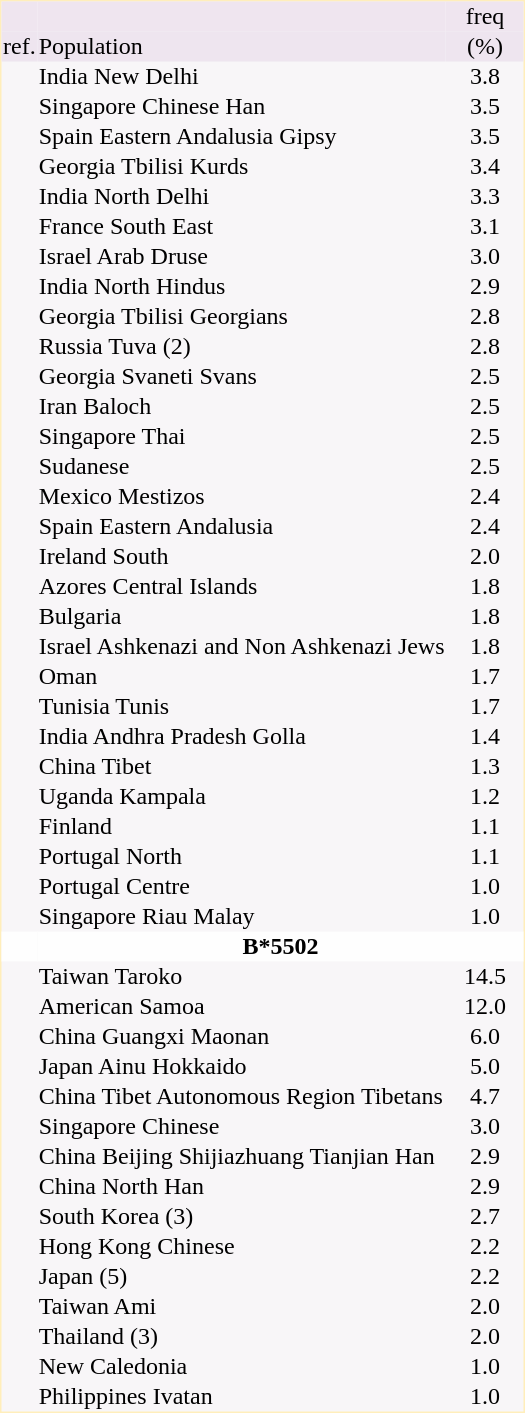<table border="0" cellspacing="0" cellpadding="1" align="left" style="text-align:center; margin-right: 3em;  border:1px #ffeebb solid; background:#f8f6f8; ">
<tr style="background:#efe5ef">
<td></td>
<td></td>
<td>freq</td>
</tr>
<tr style="background:#eee5ef">
<td>ref.</td>
<td align="left">Population</td>
<td style="width:50px">(%)</td>
</tr>
<tr>
<td></td>
<td align="left">India New Delhi</td>
<td>3.8</td>
</tr>
<tr>
<td></td>
<td align="left">Singapore Chinese Han</td>
<td>3.5</td>
</tr>
<tr>
<td></td>
<td align="left">Spain Eastern Andalusia Gipsy</td>
<td>3.5</td>
</tr>
<tr>
<td></td>
<td align="left">Georgia Tbilisi Kurds</td>
<td>3.4</td>
</tr>
<tr>
<td></td>
<td align="left">India North Delhi</td>
<td>3.3</td>
</tr>
<tr>
<td></td>
<td align="left">France South East</td>
<td>3.1</td>
</tr>
<tr>
<td></td>
<td align="left">Israel Arab Druse</td>
<td>3.0</td>
</tr>
<tr>
<td></td>
<td align="left">India North Hindus</td>
<td>2.9</td>
</tr>
<tr>
<td></td>
<td align="left">Georgia Tbilisi Georgians</td>
<td>2.8</td>
</tr>
<tr>
<td></td>
<td align="left">Russia Tuva (2)</td>
<td>2.8</td>
</tr>
<tr>
<td></td>
<td align="left">Georgia Svaneti Svans</td>
<td>2.5</td>
</tr>
<tr>
<td></td>
<td align="left">Iran Baloch</td>
<td>2.5</td>
</tr>
<tr>
<td></td>
<td align="left">Singapore Thai</td>
<td>2.5</td>
</tr>
<tr>
<td></td>
<td align="left">Sudanese</td>
<td>2.5</td>
</tr>
<tr>
<td></td>
<td align="left">Mexico Mestizos</td>
<td>2.4</td>
</tr>
<tr>
<td></td>
<td align="left">Spain Eastern Andalusia</td>
<td>2.4</td>
</tr>
<tr>
<td></td>
<td align="left">Ireland South</td>
<td>2.0</td>
</tr>
<tr>
<td></td>
<td align="left">Azores Central Islands</td>
<td>1.8</td>
</tr>
<tr>
<td></td>
<td align="left">Bulgaria</td>
<td>1.8</td>
</tr>
<tr>
<td></td>
<td align="left">Israel Ashkenazi and Non Ashkenazi Jews</td>
<td>1.8</td>
</tr>
<tr>
<td></td>
<td align="left">Oman</td>
<td>1.7</td>
</tr>
<tr>
<td></td>
<td align="left">Tunisia Tunis</td>
<td>1.7</td>
</tr>
<tr>
<td></td>
<td align="left">India Andhra Pradesh Golla</td>
<td>1.4</td>
</tr>
<tr>
<td></td>
<td align="left">China Tibet</td>
<td>1.3</td>
</tr>
<tr>
<td></td>
<td align="left">Uganda Kampala</td>
<td>1.2</td>
</tr>
<tr>
<td></td>
<td align="left">Finland</td>
<td>1.1</td>
</tr>
<tr>
<td></td>
<td align="left">Portugal North</td>
<td>1.1</td>
</tr>
<tr>
<td></td>
<td align="left">Portugal Centre</td>
<td>1.0</td>
</tr>
<tr>
<td></td>
<td align="left">Singapore Riau Malay</td>
<td>1.0</td>
</tr>
<tr style="background:#fefefe">
<td></td>
<td colspan = 2><strong>B*5502</strong></td>
</tr>
<tr>
<td></td>
<td align="left">Taiwan Taroko</td>
<td>14.5</td>
</tr>
<tr>
<td></td>
<td align="left">American Samoa</td>
<td>12.0</td>
</tr>
<tr>
<td></td>
<td align="left">China Guangxi Maonan</td>
<td>6.0</td>
</tr>
<tr>
<td></td>
<td align="left">Japan Ainu Hokkaido</td>
<td>5.0</td>
</tr>
<tr>
<td></td>
<td align="left">China Tibet Autonomous Region Tibetans</td>
<td>4.7</td>
</tr>
<tr>
<td></td>
<td align="left">Singapore Chinese</td>
<td>3.0</td>
</tr>
<tr>
<td></td>
<td align="left">China Beijing Shijiazhuang Tianjian Han</td>
<td>2.9</td>
</tr>
<tr>
<td></td>
<td align="left">China North Han</td>
<td>2.9</td>
</tr>
<tr>
<td></td>
<td align="left">South Korea (3)</td>
<td>2.7</td>
</tr>
<tr>
<td></td>
<td align="left">Hong Kong Chinese</td>
<td>2.2</td>
</tr>
<tr>
<td></td>
<td align="left">Japan (5)</td>
<td>2.2</td>
</tr>
<tr>
<td></td>
<td align="left">Taiwan Ami</td>
<td>2.0</td>
</tr>
<tr>
<td></td>
<td align="left">Thailand (3)</td>
<td>2.0</td>
</tr>
<tr>
<td></td>
<td align="left">New Caledonia</td>
<td>1.0</td>
</tr>
<tr>
<td></td>
<td align="left">Philippines Ivatan</td>
<td>1.0</td>
</tr>
</table>
